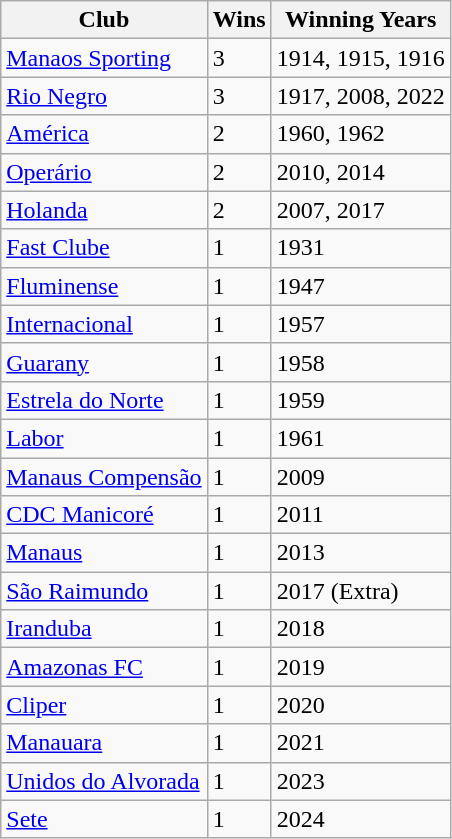<table class="wikitable sortable"">
<tr>
<th>Club</th>
<th>Wins</th>
<th>Winning Years</th>
</tr>
<tr !bgcolor=#ff0|align="center">
<td><a href='#'>Manaos Sporting</a></td>
<td>3</td>
<td>1914, 1915, 1916</td>
</tr>
<tr !bgcolor=#ff0|align="center">
<td><a href='#'>Rio Negro</a></td>
<td>3</td>
<td>1917, 2008, 2022</td>
</tr>
<tr !bgcolor="#ff0" |align="center">
<td><a href='#'>América</a></td>
<td>2</td>
<td>1960, 1962</td>
</tr>
<tr !bgcolor=#ff0|align="center">
<td><a href='#'>Operário</a></td>
<td>2</td>
<td>2010, 2014</td>
</tr>
<tr !bgcolor="#ff0" |align="center">
<td><a href='#'>Holanda</a></td>
<td>2</td>
<td>2007, 2017</td>
</tr>
<tr !bgcolor=#ff0|align="center">
<td><a href='#'>Fast Clube</a></td>
<td>1</td>
<td>1931</td>
</tr>
<tr !bgcolor=#ff0|align="center">
<td><a href='#'>Fluminense</a></td>
<td>1</td>
<td>1947</td>
</tr>
<tr !bgcolor=#ff0|align="center">
<td><a href='#'>Internacional</a></td>
<td>1</td>
<td>1957</td>
</tr>
<tr !bgcolor=#ff0|align="center">
<td><a href='#'>Guarany</a></td>
<td>1</td>
<td>1958</td>
</tr>
<tr !bgcolor=#ff0|align="center">
<td><a href='#'>Estrela do Norte</a></td>
<td>1</td>
<td>1959</td>
</tr>
<tr !bgcolor="#ff0" |align="center">
<td><a href='#'>Labor</a></td>
<td>1</td>
<td>1961</td>
</tr>
<tr !bgcolor=#ff0|align="center">
<td><a href='#'>Manaus Compensão</a></td>
<td>1</td>
<td>2009</td>
</tr>
<tr !bgcolor=#ff0|align="center">
<td><a href='#'>CDC Manicoré</a></td>
<td>1</td>
<td>2011</td>
</tr>
<tr !bgcolor=#ff0|align="center">
<td><a href='#'>Manaus</a></td>
<td>1</td>
<td>2013</td>
</tr>
<tr !bgcolor="#ff0" |align="center">
<td><a href='#'>São Raimundo</a></td>
<td>1</td>
<td>2017 (Extra)</td>
</tr>
<tr !bgcolor=#ff0|align="center">
<td><a href='#'>Iranduba</a></td>
<td>1</td>
<td>2018</td>
</tr>
<tr !bgcolor=#ff0|align="center">
<td><a href='#'>Amazonas FC</a></td>
<td>1</td>
<td>2019</td>
</tr>
<tr>
<td><a href='#'>Cliper</a></td>
<td>1</td>
<td>2020</td>
</tr>
<tr !bgcolor=#ff0|align="center">
<td><a href='#'>Manauara</a></td>
<td>1</td>
<td>2021</td>
</tr>
<tr !bgcolor=#ff0|align="center">
<td><a href='#'>Unidos do Alvorada</a></td>
<td>1</td>
<td>2023</td>
</tr>
<tr !bgcolor=#ff0|align="center">
<td><a href='#'>Sete</a></td>
<td>1</td>
<td>2024</td>
</tr>
</table>
